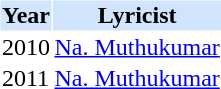<table cellspacing="1" cellpadding="1" border="0">
<tr bgcolor="#d1e4fd">
<th>Year</th>
<th>Lyricist</th>
</tr>
<tr>
<td>2010</td>
<td><a href='#'>Na. Muthukumar</a></td>
</tr>
<tr>
<td>2011</td>
<td><a href='#'>Na. Muthukumar</a></td>
</tr>
</table>
